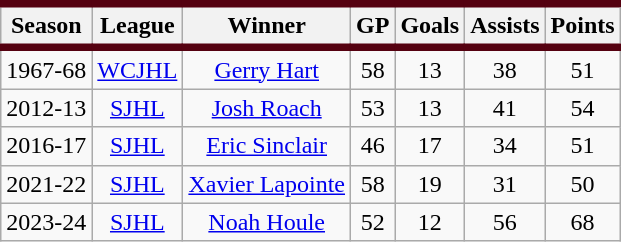<table class="wikitable" style="text-align:center">
<tr style="border-top:#550110 5px solid; border-bottom:#550110 5px solid">
<th>Season</th>
<th>League</th>
<th>Winner</th>
<th>GP</th>
<th>Goals</th>
<th>Assists</th>
<th>Points</th>
</tr>
<tr>
<td>1967-68</td>
<td><a href='#'>WCJHL</a></td>
<td><a href='#'>Gerry Hart</a></td>
<td>58</td>
<td>13</td>
<td>38</td>
<td>51</td>
</tr>
<tr>
<td>2012-13</td>
<td><a href='#'>SJHL</a></td>
<td><a href='#'>Josh Roach</a></td>
<td>53</td>
<td>13</td>
<td>41</td>
<td>54</td>
</tr>
<tr>
<td>2016-17</td>
<td><a href='#'>SJHL</a></td>
<td><a href='#'>Eric Sinclair</a></td>
<td>46</td>
<td>17</td>
<td>34</td>
<td>51</td>
</tr>
<tr>
<td>2021-22</td>
<td><a href='#'>SJHL</a></td>
<td><a href='#'>Xavier Lapointe</a></td>
<td>58</td>
<td>19</td>
<td>31</td>
<td>50</td>
</tr>
<tr>
<td>2023-24</td>
<td><a href='#'>SJHL</a></td>
<td><a href='#'>Noah Houle</a></td>
<td>52</td>
<td>12</td>
<td>56</td>
<td>68</td>
</tr>
</table>
